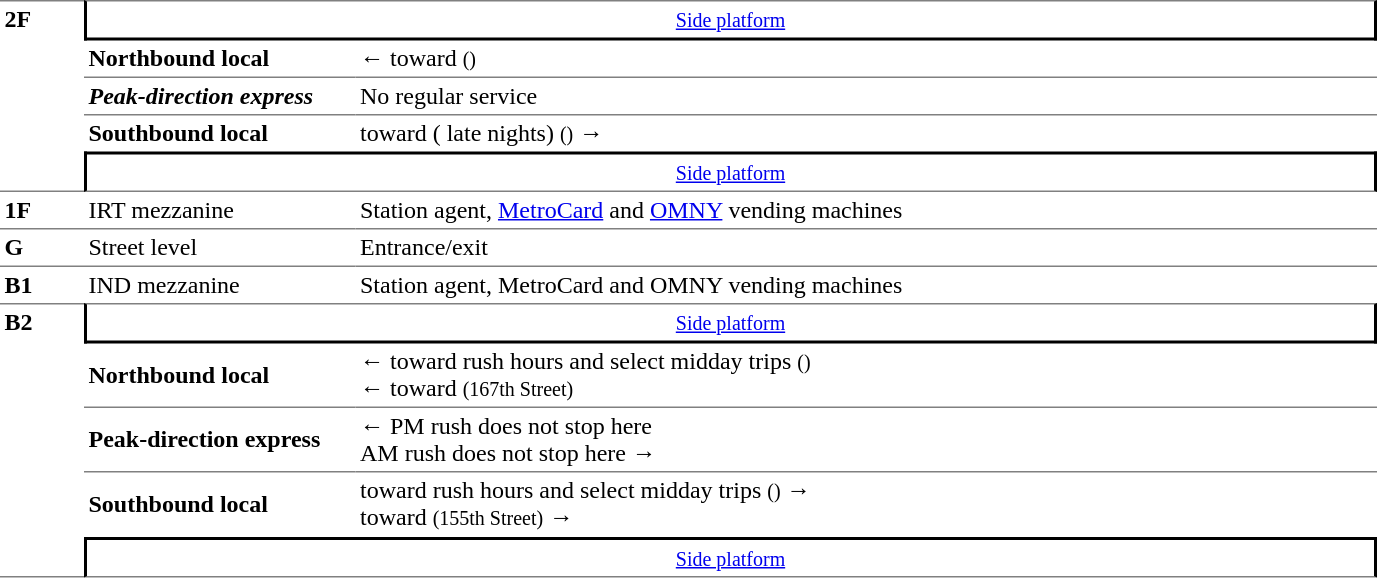<table border=0 cellspacing=0 cellpadding=3>
<tr>
<td style="border-top:solid 1px gray;border-bottom:solid 1px gray;vertical-align:top;" rowspan=5><strong>2F</strong></td>
<td style="border-top:solid 1px gray;border-right:solid 2px black;border-left:solid 2px black;border-bottom:solid 2px black;text-align:center;" colspan=2><small><a href='#'>Side platform</a> </small></td>
</tr>
<tr>
<td style="border-bottom:solid 0px gray;"><span><strong>Northbound local</strong></span></td>
<td style="border-bottom:solid 0px gray;">←  toward  <small>()</small></td>
</tr>
<tr>
<td style="border-bottom:solid 0px gray;border-top:solid 1px gray;"><span><strong><em>Peak-direction express</em></strong></span></td>
<td style="border-bottom:solid 0px gray;border-top:solid 1px gray;"> No regular service</td>
</tr>
<tr>
<td style="border-top:solid 1px gray;"><span><strong>Southbound local</strong></span></td>
<td style="border-top:solid 1px gray;">  toward  ( late nights) <small>()</small> →</td>
</tr>
<tr>
<td style="border-top:solid 2px black;border-right:solid 2px black;border-left:solid 2px black;border-bottom:solid 1px gray;text-align:center;" colspan=2><small><a href='#'>Side platform</a> </small></td>
</tr>
<tr>
<td style="border-bottom:solid 1px gray;" width=50><strong>1F</strong></td>
<td style="border-bottom:solid 1px gray;" width=175>IRT mezzanine</td>
<td style="border-bottom:solid 1px gray;" width=675>Station agent, <a href='#'>MetroCard</a> and <a href='#'>OMNY</a> vending machines</td>
</tr>
<tr>
<td><strong>G</strong></td>
<td>Street level</td>
<td>Entrance/exit<br></td>
</tr>
<tr>
<td style="border-top:solid 1px gray;"><strong>B1</strong></td>
<td style="border-top:solid 1px gray;">IND mezzanine</td>
<td style="border-top:solid 1px gray;">Station agent, MetroCard and OMNY vending machines</td>
</tr>
<tr>
<td style="border-top:solid 1px gray;border-bottom:solid 1px gray;vertical-align:top;" rowspan=5><strong>B2</strong></td>
<td style="border-top:solid 1px gray;border-right:solid 2px black;border-left:solid 2px black;border-bottom:solid 2px black;text-align:center;" colspan=2><small><a href='#'>Side platform</a> </small></td>
</tr>
<tr>
<td style="border-bottom:solid 1px gray;"><span><strong>Northbound local</strong></span></td>
<td style="border-bottom:solid 1px gray;">←  toward  rush hours and select midday trips <small>()</small><br>←  toward  <small>(167th Street)</small></td>
</tr>
<tr>
<td style="border-bottom:solid 1px gray;"><span><strong>Peak-direction express</strong></span></td>
<td style="border-bottom:solid 1px gray;">←  PM rush does not stop here<br>  AM rush does not stop here →</td>
</tr>
<tr>
<td style="border-bottom:solid 1px white;"><span><strong>Southbound local</strong></span></td>
<td style="border-bottom:solid 1px white;">  toward  rush hours and select midday trips <small>()</small> →<br>  toward  <small>(155th Street)</small> →</td>
</tr>
<tr>
<td style="border-bottom:solid 1px gray;border-top:solid 2px black;border-right:solid 2px black;border-left:solid 2px black;text-align:center;" colspan=2><small><a href='#'>Side platform</a> </small></td>
</tr>
</table>
